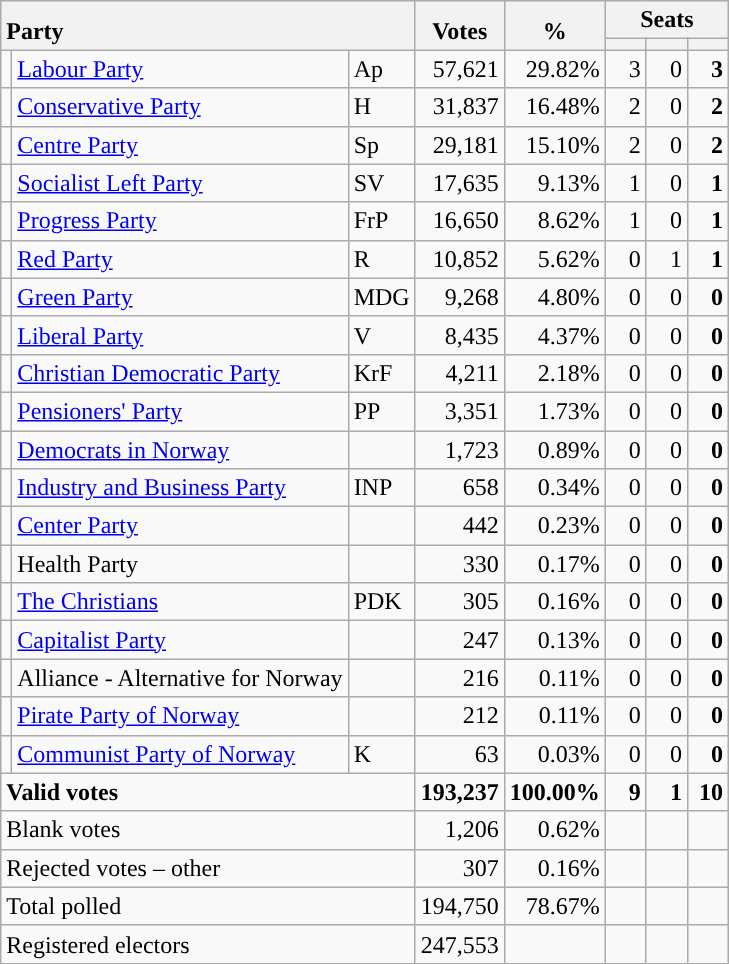<table class="wikitable" border="1" style="text-align:right;">
<tr>
<th style="text-align:left;" valign=bottom rowspan=2 colspan=3>Party</th>
<th align=center valign=bottom rowspan=2 width="50">Votes</th>
<th align=center valign=bottom rowspan=2 width="50">%</th>
<th colspan=3>Seats</th>
</tr>
<tr>
<th align=center valign=bottom width="20"><small></small></th>
<th align=center valign=bottom width="20"><small><a href='#'></a></small></th>
<th align=center valign=bottom width="20"><small></small></th>
</tr>
<tr>
<td style="color:inherit;background:"></td>
<td align=left><a href='#'>Labour Party</a></td>
<td align=left>Ap</td>
<td>57,621</td>
<td>29.82%</td>
<td>3</td>
<td>0</td>
<td><strong>3</strong></td>
</tr>
<tr>
<td style="color:inherit;background:"></td>
<td align=left><a href='#'>Conservative Party</a></td>
<td align=left>H</td>
<td>31,837</td>
<td>16.48%</td>
<td>2</td>
<td>0</td>
<td><strong>2</strong></td>
</tr>
<tr>
<td style="color:inherit;background:"></td>
<td align=left><a href='#'>Centre Party</a></td>
<td align=left>Sp</td>
<td>29,181</td>
<td>15.10%</td>
<td>2</td>
<td>0</td>
<td><strong>2</strong></td>
</tr>
<tr>
<td style="color:inherit;background:"></td>
<td align=left><a href='#'>Socialist Left Party</a></td>
<td align=left>SV</td>
<td>17,635</td>
<td>9.13%</td>
<td>1</td>
<td>0</td>
<td><strong>1</strong></td>
</tr>
<tr>
<td style="color:inherit;background:"></td>
<td align=left><a href='#'>Progress Party</a></td>
<td align=left>FrP</td>
<td>16,650</td>
<td>8.62%</td>
<td>1</td>
<td>0</td>
<td><strong>1</strong></td>
</tr>
<tr>
<td style="color:inherit;background:"></td>
<td align=left><a href='#'>Red Party</a></td>
<td align=left>R</td>
<td>10,852</td>
<td>5.62%</td>
<td>0</td>
<td>1</td>
<td><strong>1</strong></td>
</tr>
<tr>
<td style="color:inherit;background:"></td>
<td align=left><a href='#'>Green Party</a></td>
<td align=left>MDG</td>
<td>9,268</td>
<td>4.80%</td>
<td>0</td>
<td>0</td>
<td><strong>0</strong></td>
</tr>
<tr>
<td style="color:inherit;background:"></td>
<td align=left><a href='#'>Liberal Party</a></td>
<td align=left>V</td>
<td>8,435</td>
<td>4.37%</td>
<td>0</td>
<td>0</td>
<td><strong>0</strong></td>
</tr>
<tr>
<td style="color:inherit;background:"></td>
<td align=left><a href='#'>Christian Democratic Party</a></td>
<td align=left>KrF</td>
<td>4,211</td>
<td>2.18%</td>
<td>0</td>
<td>0</td>
<td><strong>0</strong></td>
</tr>
<tr>
<td style="color:inherit;background:"></td>
<td align=left><a href='#'>Pensioners' Party</a></td>
<td align=left>PP</td>
<td>3,351</td>
<td>1.73%</td>
<td>0</td>
<td>0</td>
<td><strong>0</strong></td>
</tr>
<tr>
<td style="color:inherit;background:"></td>
<td align=left><a href='#'>Democrats in Norway</a></td>
<td align=left></td>
<td>1,723</td>
<td>0.89%</td>
<td>0</td>
<td>0</td>
<td><strong>0</strong></td>
</tr>
<tr>
<td style="color:inherit;background:"></td>
<td align=left><a href='#'>Industry and Business Party</a></td>
<td align=left>INP</td>
<td>658</td>
<td>0.34%</td>
<td>0</td>
<td>0</td>
<td><strong>0</strong></td>
</tr>
<tr>
<td style="color:inherit;background:"></td>
<td align=left><a href='#'>Center Party</a></td>
<td align=left></td>
<td>442</td>
<td>0.23%</td>
<td>0</td>
<td>0</td>
<td><strong>0</strong></td>
</tr>
<tr>
<td></td>
<td align=left>Health Party</td>
<td align=left></td>
<td>330</td>
<td>0.17%</td>
<td>0</td>
<td>0</td>
<td><strong>0</strong></td>
</tr>
<tr>
<td style="color:inherit;background:"></td>
<td align=left><a href='#'>The Christians</a></td>
<td align=left>PDK</td>
<td>305</td>
<td>0.16%</td>
<td>0</td>
<td>0</td>
<td><strong>0</strong></td>
</tr>
<tr>
<td style="color:inherit;background:"></td>
<td align=left><a href='#'>Capitalist Party</a></td>
<td align=left></td>
<td>247</td>
<td>0.13%</td>
<td>0</td>
<td>0</td>
<td><strong>0</strong></td>
</tr>
<tr>
<td></td>
<td align=left>Alliance - Alternative for Norway</td>
<td align=left></td>
<td>216</td>
<td>0.11%</td>
<td>0</td>
<td>0</td>
<td><strong>0</strong></td>
</tr>
<tr>
<td style="color:inherit;background:"></td>
<td align=left><a href='#'>Pirate Party of Norway</a></td>
<td align=left></td>
<td>212</td>
<td>0.11%</td>
<td>0</td>
<td>0</td>
<td><strong>0</strong></td>
</tr>
<tr>
<td style="color:inherit;background:"></td>
<td align=left><a href='#'>Communist Party of Norway</a></td>
<td align=left>K</td>
<td>63</td>
<td>0.03%</td>
<td>0</td>
<td>0</td>
<td><strong>0</strong></td>
</tr>
<tr style="font-weight:bold">
<td align=left colspan=3>Valid votes</td>
<td>193,237</td>
<td>100.00%</td>
<td>9</td>
<td>1</td>
<td>10</td>
</tr>
<tr>
<td align=left colspan=3>Blank votes</td>
<td>1,206</td>
<td>0.62%</td>
<td></td>
<td></td>
<td></td>
</tr>
<tr>
<td align=left colspan=3>Rejected votes – other</td>
<td>307</td>
<td>0.16%</td>
<td></td>
<td></td>
<td></td>
</tr>
<tr>
<td align=left colspan=3>Total polled</td>
<td>194,750</td>
<td>78.67%</td>
<td></td>
<td></td>
<td></td>
</tr>
<tr>
<td align=left colspan=3>Registered electors</td>
<td>247,553</td>
<td></td>
<td></td>
<td></td>
<td></td>
</tr>
</table>
